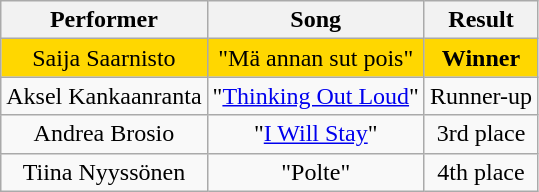<table class="wikitable" style="text-align: center; width: auto">
<tr>
<th>Performer</th>
<th>Song</th>
<th>Result</th>
</tr>
<tr style="background:gold">
<td>Saija Saarnisto</td>
<td>"Mä annan sut pois"</td>
<td><strong>Winner</strong></td>
</tr>
<tr>
<td>Aksel Kankaanranta</td>
<td>"<a href='#'>Thinking Out Loud</a>"</td>
<td>Runner-up</td>
</tr>
<tr>
<td>Andrea Brosio</td>
<td>"<a href='#'>I Will Stay</a>"</td>
<td>3rd place</td>
</tr>
<tr>
<td>Tiina Nyyssönen</td>
<td>"Polte"</td>
<td>4th place</td>
</tr>
</table>
